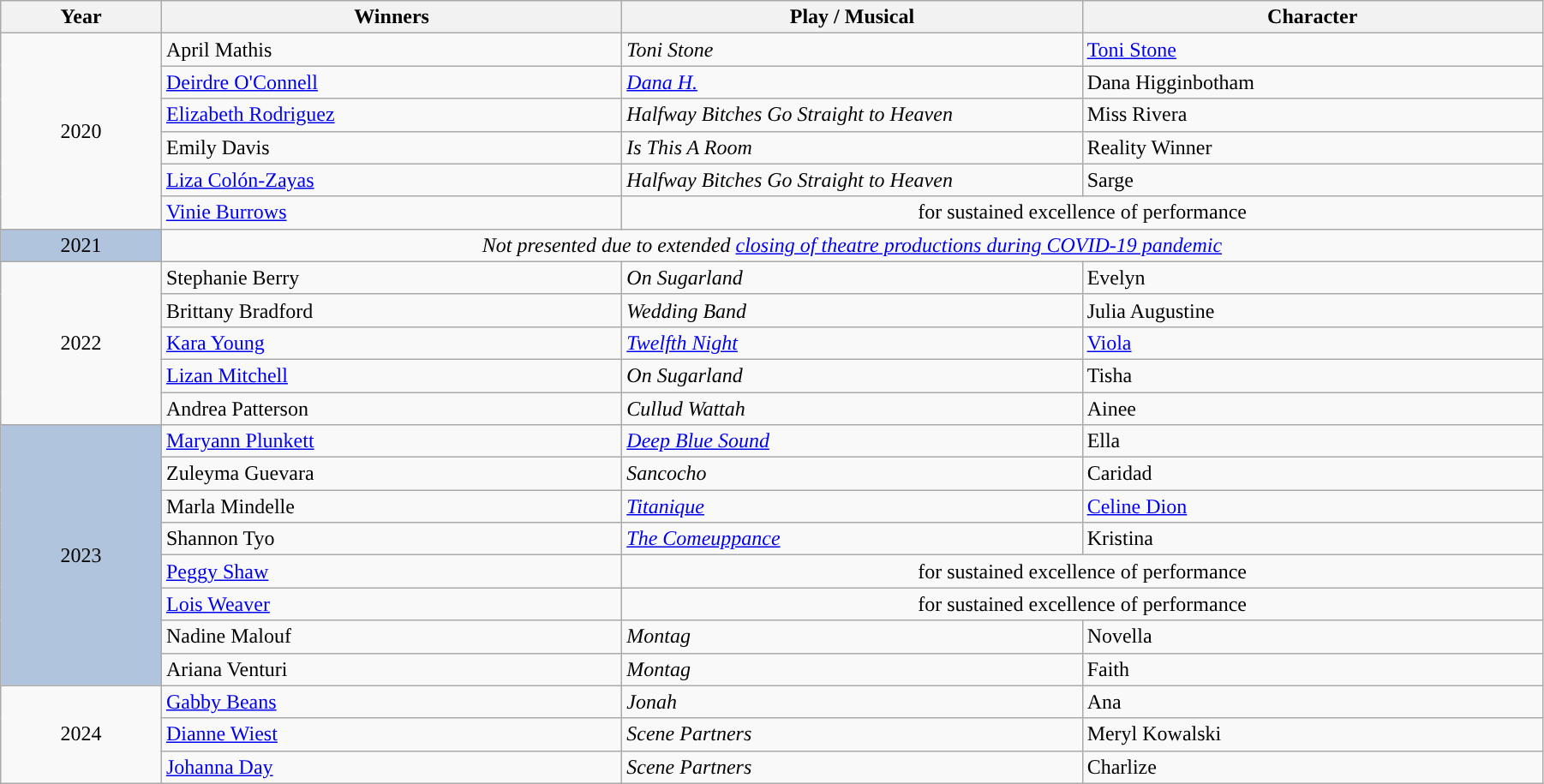<table class="wikitable" width="95%" cellpadding="5">
<tr>
<th scope=col width="100">Year</th>
<th scope=col width="300">Winners</th>
<th scope=col width="300">Play / Musical</th>
<th scope=col width="300">Character</th>
</tr>
<tr>
<td rowspan="6" style="text-align:center;">2020</td>
<td>April Mathis</td>
<td><em>Toni Stone</em></td>
<td><a href='#'>Toni Stone</a></td>
</tr>
<tr>
<td><a href='#'>Deirdre O'Connell</a></td>
<td><em><a href='#'>Dana H.</a></em></td>
<td>Dana Higginbotham</td>
</tr>
<tr>
<td><a href='#'>Elizabeth Rodriguez</a></td>
<td><em>Halfway Bitches Go Straight to Heaven</em></td>
<td>Miss Rivera</td>
</tr>
<tr>
<td>Emily Davis</td>
<td><em>Is This A Room</em></td>
<td>Reality Winner</td>
</tr>
<tr>
<td><a href='#'>Liza Colón-Zayas</a></td>
<td><em>Halfway Bitches Go Straight to Heaven</em></td>
<td>Sarge</td>
</tr>
<tr>
<td><a href='#'>Vinie Burrows</a></td>
<td colspan="2" style="text-align:center;">for sustained excellence of performance</td>
</tr>
<tr>
<td rowspan="1" style="text-align:center; background:#B0C4DE;">2021</td>
<td colspan="3" style="text-align:center;"><em>Not presented due to extended <a href='#'>closing of theatre productions during COVID-19 pandemic</a></em></td>
</tr>
<tr>
<td rowspan="5" style="text-align:center;">2022</td>
<td>Stephanie Berry</td>
<td><em>On Sugarland</em></td>
<td>Evelyn</td>
</tr>
<tr>
<td>Brittany Bradford</td>
<td><em>Wedding Band</em></td>
<td>Julia Augustine</td>
</tr>
<tr>
<td><a href='#'>Kara Young</a></td>
<td><em><a href='#'>Twelfth Night</a></em></td>
<td><a href='#'>Viola</a></td>
</tr>
<tr>
<td><a href='#'>Lizan Mitchell</a></td>
<td><em>On Sugarland</em></td>
<td>Tisha</td>
</tr>
<tr>
<td>Andrea Patterson</td>
<td><em>Cullud Wattah</em></td>
<td>Ainee</td>
</tr>
<tr>
<td rowspan="8" style="text-align:center; background:#B0C4DE;">2023</td>
<td><a href='#'>Maryann Plunkett</a></td>
<td><em><a href='#'>Deep Blue Sound</a></em></td>
<td>Ella</td>
</tr>
<tr>
<td>Zuleyma Guevara</td>
<td><em>Sancocho</em></td>
<td>Caridad</td>
</tr>
<tr>
<td>Marla Mindelle</td>
<td><em><a href='#'>Titanique</a></em></td>
<td><a href='#'>Celine Dion</a></td>
</tr>
<tr>
<td>Shannon Tyo</td>
<td><em><a href='#'>The Comeuppance</a></em></td>
<td>Kristina</td>
</tr>
<tr>
<td><a href='#'>Peggy Shaw</a></td>
<td colspan="2" style="text-align:center;">for sustained excellence of performance</td>
</tr>
<tr>
<td><a href='#'>Lois Weaver</a></td>
<td colspan="2" style="text-align:center;">for sustained excellence of performance</td>
</tr>
<tr>
<td>Nadine Malouf</td>
<td><em>Montag</em></td>
<td>Novella</td>
</tr>
<tr>
<td>Ariana Venturi</td>
<td><em>Montag</em></td>
<td>Faith</td>
</tr>
<tr>
<td rowspan="3" style="text-align:center;">2024</td>
<td><a href='#'>Gabby Beans</a></td>
<td><em>Jonah</em></td>
<td>Ana</td>
</tr>
<tr>
<td><a href='#'>Dianne Wiest</a></td>
<td><em>Scene Partners</em></td>
<td>Meryl Kowalski</td>
</tr>
<tr>
<td><a href='#'>Johanna Day</a></td>
<td><em>Scene Partners</em></td>
<td>Charlize</td>
</tr>
</table>
